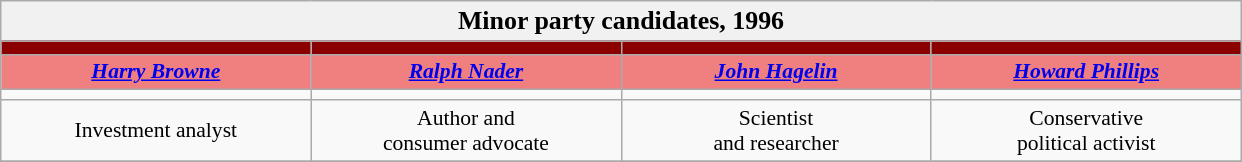<table class="wikitable" style="font-size:90%; text-align:center;">
<tr>
<td style="background:#f1f1f1;" colspan="30"><big><strong>Minor party candidates, 1996</strong></big></td>
</tr>
<tr>
<th style="width:3em; font-size:135%; background:#8B0000; width:100px;"></th>
<th style="width:3em; font-size:135%; background:#8B0000; width:100px;"></th>
<th style="width:3em; font-size:135%; background:#8B0000; width:100px;"></th>
<th style="width:3em; font-size:135%; background:#8B0000; width:100px;"></th>
</tr>
<tr style="color:#000; font-size:100%; background:#F08080;">
<td style="width:3em; width:200px;"><strong><em><a href='#'>Harry Browne</a></em></strong></td>
<td style="width:3em; width:200px;"><strong><em><a href='#'>Ralph Nader</a></em></strong></td>
<td style="width:3em; width:200px;"><strong><em><a href='#'>John Hagelin</a></em></strong></td>
<td style="width:3em; width:200px;"><strong><em><a href='#'>Howard Phillips</a></em></strong></td>
</tr>
<tr>
<td></td>
<td></td>
<td></td>
<td></td>
</tr>
<tr>
<td>Investment analyst</td>
<td>Author and <br>consumer advocate</td>
<td>Scientist <br>and researcher</td>
<td>Conservative<br> political activist</td>
</tr>
<tr>
</tr>
</table>
